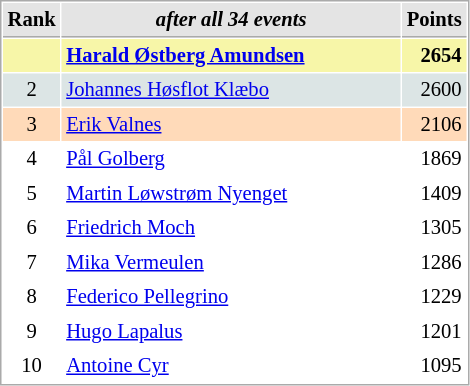<table cellspacing="1" cellpadding="3" style="border:1px solid #AAAAAA;font-size:86%">
<tr style="background-color: #E4E4E4;">
<th style="border-bottom:1px solid #AAAAAA" width=10>Rank</th>
<th style="border-bottom:1px solid #AAAAAA" width=220><em>after all 34 events</em></th>
<th style="border-bottom:1px solid #AAAAAA" width=20 align=right>Points</th>
</tr>
<tr style="background:#f7f6a8;">
<td align=center></td>
<td> <strong><a href='#'>Harald Østberg Amundsen</a></strong> </td>
<td align=right><strong>2654</strong></td>
</tr>
<tr style="background:#dce5e5;">
<td align=center>2</td>
<td> <a href='#'>Johannes Høsflot Klæbo</a></td>
<td align=right>2600</td>
</tr>
<tr style="background:#ffdab9;">
<td align=center>3</td>
<td> <a href='#'>Erik Valnes</a></td>
<td align=right>2106</td>
</tr>
<tr>
<td align=center>4</td>
<td> <a href='#'>Pål Golberg</a></td>
<td align=right>1869</td>
</tr>
<tr>
<td align=center>5</td>
<td> <a href='#'>Martin Løwstrøm Nyenget</a></td>
<td align=right>1409</td>
</tr>
<tr>
<td align=center>6</td>
<td> <a href='#'>Friedrich Moch</a></td>
<td align=right>1305</td>
</tr>
<tr>
<td align=center>7</td>
<td> <a href='#'>Mika Vermeulen</a></td>
<td align=right>1286</td>
</tr>
<tr>
<td align=center>8</td>
<td> <a href='#'>Federico Pellegrino</a></td>
<td align=right>1229</td>
</tr>
<tr>
<td align=center>9</td>
<td> <a href='#'>Hugo Lapalus</a></td>
<td align=right>1201</td>
</tr>
<tr>
<td align=center>10</td>
<td> <a href='#'>Antoine Cyr</a></td>
<td align=right>1095</td>
</tr>
</table>
